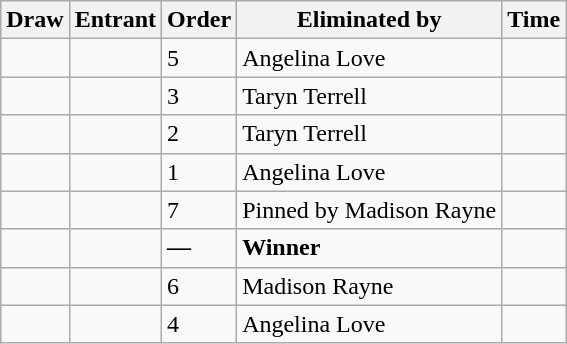<table class="wikitable sortable">
<tr>
<th>Draw</th>
<th>Entrant</th>
<th>Order</th>
<th>Eliminated by</th>
<th>Time</th>
</tr>
<tr>
<td></td>
<td></td>
<td>5</td>
<td>Angelina Love</td>
<td></td>
</tr>
<tr>
<td></td>
<td></td>
<td>3</td>
<td>Taryn Terrell</td>
<td></td>
</tr>
<tr>
<td></td>
<td></td>
<td>2</td>
<td>Taryn Terrell</td>
<td></td>
</tr>
<tr>
<td></td>
<td></td>
<td>1</td>
<td>Angelina Love</td>
<td></td>
</tr>
<tr>
<td></td>
<td></td>
<td>7</td>
<td>Pinned by Madison Rayne</td>
<td></td>
</tr>
<tr>
<td></td>
<td><strong></strong></td>
<td><strong>—</strong></td>
<td><strong>Winner</strong></td>
<td></td>
</tr>
<tr>
<td></td>
<td></td>
<td>6</td>
<td>Madison Rayne</td>
<td></td>
</tr>
<tr>
<td></td>
<td></td>
<td>4</td>
<td>Angelina Love</td>
<td></td>
</tr>
</table>
